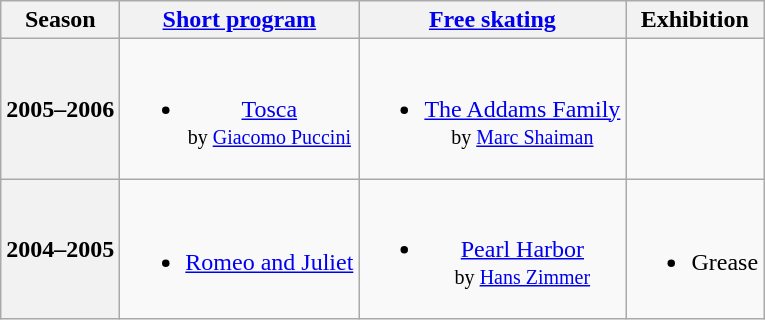<table class="wikitable" style="text-align:center">
<tr>
<th>Season</th>
<th><a href='#'>Short program</a></th>
<th><a href='#'>Free skating</a></th>
<th>Exhibition</th>
</tr>
<tr>
<th>2005–2006 <br> </th>
<td><br><ul><li><a href='#'>Tosca</a> <br><small> by <a href='#'>Giacomo Puccini</a> </small></li></ul></td>
<td><br><ul><li><a href='#'>The Addams Family</a> <br><small> by <a href='#'>Marc Shaiman</a> </small></li></ul></td>
<td></td>
</tr>
<tr>
<th>2004–2005 <br> </th>
<td><br><ul><li><a href='#'>Romeo and Juliet</a></li></ul></td>
<td><br><ul><li><a href='#'>Pearl Harbor</a> <br><small> by <a href='#'>Hans Zimmer</a> </small></li></ul></td>
<td><br><ul><li>Grease</li></ul></td>
</tr>
</table>
